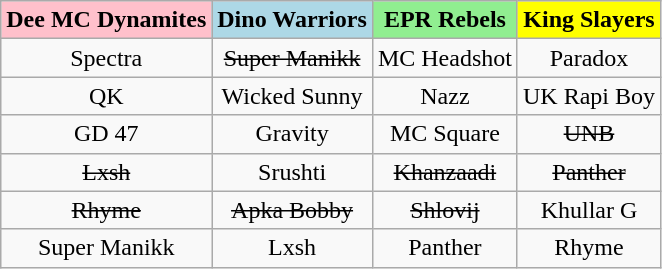<table class="wikitable" style="text-align:center">
<tr>
<td bgcolor="pink"><strong>Dee MC Dynamites</strong></td>
<td bgcolor="lightblue"><strong>Dino Warriors</strong></td>
<td bgcolor="lightgreen"><strong>EPR Rebels</strong></td>
<td bgcolor="yellow"><strong>King Slayers</strong></td>
</tr>
<tr>
<td>Spectra</td>
<td><s>Super Manikk</s></td>
<td>MC Headshot</td>
<td>Paradox</td>
</tr>
<tr>
<td>QK</td>
<td>Wicked Sunny</td>
<td>Nazz</td>
<td>UK Rapi Boy</td>
</tr>
<tr>
<td>GD 47</td>
<td>Gravity</td>
<td>MC Square</td>
<td><s>UNB</s></td>
</tr>
<tr>
<td><s>Lxsh</s></td>
<td>Srushti</td>
<td><s>Khanzaadi</s></td>
<td><s>Panther</s></td>
</tr>
<tr>
<td><s>Rhyme</s></td>
<td><s>Apka Bobby</s></td>
<td><s>Shlovij</s></td>
<td>Khullar G</td>
</tr>
<tr>
<td>Super Manikk</td>
<td>Lxsh</td>
<td>Panther</td>
<td>Rhyme</td>
</tr>
</table>
